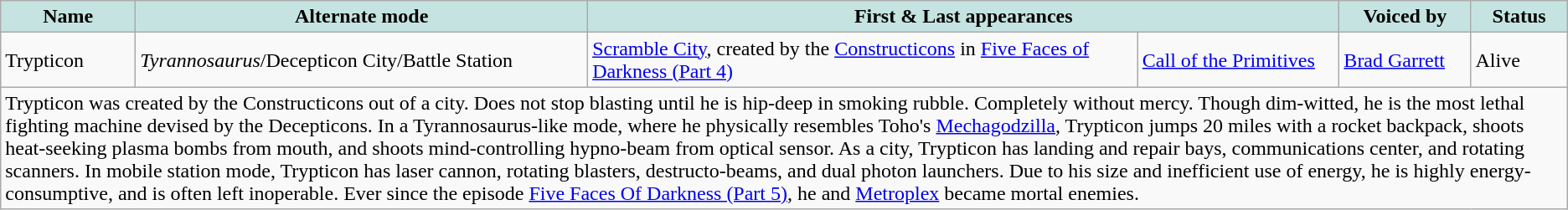<table class="wikitable">
<tr>
<th style="background-color: #C5E4E1">Name</th>
<th style="background-color: #C5E4E1">Alternate mode</th>
<th colspan="2" align="center" style="background-color: #C5E4E1">First & Last appearances</th>
<th style="background-color: #C5E4E1">Voiced by</th>
<th style="background-color: #C5E4E1">Status</th>
</tr>
<tr>
<td>Trypticon</td>
<td><em>Tyrannosaurus</em>/Decepticon City/Battle Station</td>
<td><a href='#'>Scramble City</a>, created by the <a href='#'>Constructicons</a> in <a href='#'>Five Faces of Darkness (Part 4)</a></td>
<td><a href='#'>Call of the Primitives</a></td>
<td><a href='#'>Brad Garrett</a></td>
<td>Alive</td>
</tr>
<tr>
<td colspan="6" valign="top">Trypticon was created by the Constructicons out of a city. Does not stop blasting until he is hip-deep in smoking rubble. Completely without mercy. Though dim-witted, he is the most lethal fighting machine devised by the Decepticons. In a Tyrannosaurus-like mode, where he physically resembles Toho's <a href='#'>Mechagodzilla</a>, Trypticon jumps 20 miles with a rocket backpack, shoots heat-seeking plasma bombs from mouth, and shoots mind-controlling hypno-beam from optical sensor. As a city, Trypticon has landing and repair bays, communications center, and rotating scanners. In mobile station mode, Trypticon has laser cannon, rotating blasters, destructo-beams, and dual photon launchers. Due to his size and inefficient use of energy, he is highly energy-consumptive, and is often left inoperable. Ever since the episode <a href='#'>Five Faces Of Darkness (Part 5)</a>, he and <a href='#'>Metroplex</a> became mortal enemies.</td>
</tr>
</table>
